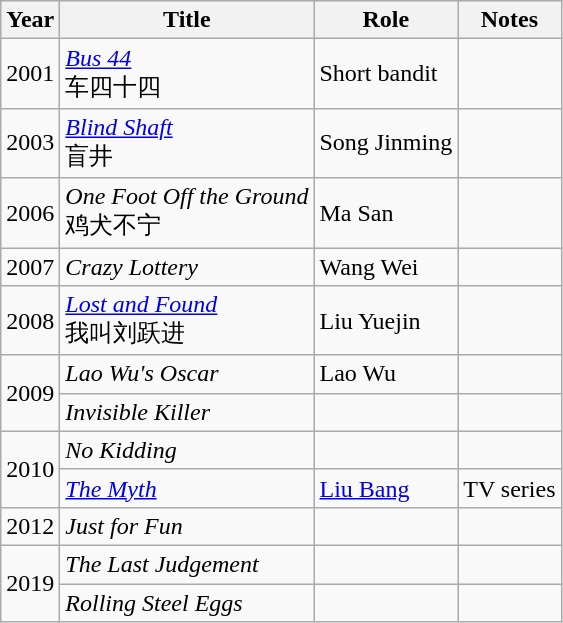<table class="wikitable">
<tr>
<th>Year</th>
<th>Title</th>
<th>Role</th>
<th>Notes</th>
</tr>
<tr>
<td>2001</td>
<td><em><a href='#'>Bus 44</a></em><br>车四十四</td>
<td>Short bandit</td>
<td></td>
</tr>
<tr>
<td>2003</td>
<td><em><a href='#'>Blind Shaft</a></em><br>盲井</td>
<td>Song Jinming</td>
<td></td>
</tr>
<tr>
<td>2006</td>
<td><em>One Foot Off the Ground</em><br>鸡犬不宁</td>
<td>Ma San</td>
<td></td>
</tr>
<tr>
<td>2007</td>
<td><em>Crazy Lottery</em></td>
<td>Wang Wei</td>
<td></td>
</tr>
<tr>
<td>2008</td>
<td><em><a href='#'>Lost and Found</a></em><br>我叫刘跃进</td>
<td>Liu Yuejin</td>
<td></td>
</tr>
<tr>
<td rowspan="2">2009</td>
<td><em>Lao Wu's Oscar</em></td>
<td>Lao Wu</td>
<td></td>
</tr>
<tr>
<td><em>Invisible Killer</em></td>
<td></td>
<td></td>
</tr>
<tr>
<td rowspan="2">2010</td>
<td><em>No Kidding</em></td>
<td></td>
<td></td>
</tr>
<tr>
<td><em><a href='#'>The Myth</a></em></td>
<td><a href='#'>Liu Bang</a></td>
<td>TV series</td>
</tr>
<tr>
<td>2012</td>
<td><em>Just for Fun</em></td>
<td></td>
<td></td>
</tr>
<tr>
<td rowspan="2">2019</td>
<td><em>The Last Judgement</em></td>
<td></td>
<td></td>
</tr>
<tr>
<td><em>Rolling Steel Eggs</em></td>
<td></td>
<td></td>
</tr>
</table>
